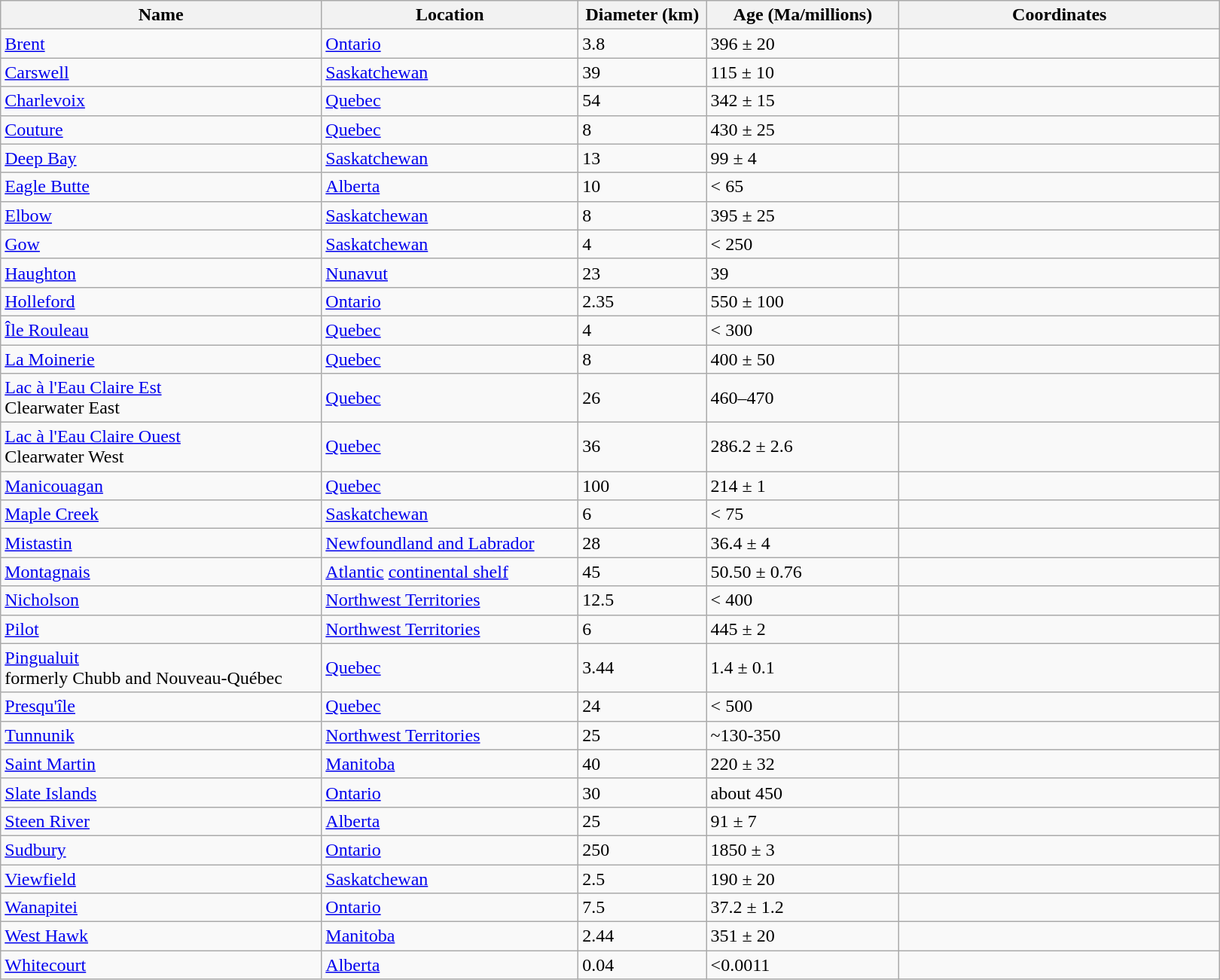<table class="wikitable sortable">
<tr>
<th style="width:25%;">Name</th>
<th style="width:20%;">Location</th>
<th style="width:10%;">Diameter (km)</th>
<th style="width:15%;">Age (Ma/millions)</th>
<th style="width:25%;">Coordinates</th>
</tr>
<tr>
<td><a href='#'>Brent</a></td>
<td><a href='#'>Ontario</a></td>
<td>3.8</td>
<td>396 ± 20</td>
<td align=right></td>
</tr>
<tr>
<td><a href='#'>Carswell</a></td>
<td><a href='#'>Saskatchewan</a></td>
<td>39</td>
<td>115 ± 10</td>
<td align=right></td>
</tr>
<tr>
<td><a href='#'>Charlevoix</a></td>
<td><a href='#'>Quebec</a></td>
<td>54</td>
<td>342 ± 15</td>
<td align=right></td>
</tr>
<tr>
<td><a href='#'>Couture</a></td>
<td><a href='#'>Quebec</a></td>
<td>8</td>
<td>430 ± 25</td>
<td align=right></td>
</tr>
<tr>
<td><a href='#'>Deep Bay</a></td>
<td><a href='#'>Saskatchewan</a></td>
<td>13</td>
<td>99 ± 4</td>
<td align=right></td>
</tr>
<tr>
<td><a href='#'>Eagle Butte</a></td>
<td><a href='#'>Alberta</a></td>
<td>10</td>
<td>< 65</td>
<td align=right></td>
</tr>
<tr>
<td><a href='#'>Elbow</a></td>
<td><a href='#'>Saskatchewan</a></td>
<td>8</td>
<td>395 ± 25</td>
<td align=right></td>
</tr>
<tr>
<td><a href='#'>Gow</a></td>
<td><a href='#'>Saskatchewan</a></td>
<td>4</td>
<td>< 250</td>
<td align=right></td>
</tr>
<tr>
<td><a href='#'>Haughton</a></td>
<td><a href='#'>Nunavut</a></td>
<td>23</td>
<td>39</td>
<td align=right></td>
</tr>
<tr>
<td><a href='#'>Holleford</a></td>
<td><a href='#'>Ontario</a></td>
<td>2.35</td>
<td>550 ± 100</td>
<td align=right></td>
</tr>
<tr>
<td><a href='#'>Île Rouleau</a></td>
<td><a href='#'>Quebec</a></td>
<td>4</td>
<td>< 300</td>
<td align=right></td>
</tr>
<tr>
<td><a href='#'>La Moinerie</a></td>
<td><a href='#'>Quebec</a></td>
<td>8</td>
<td>400 ± 50</td>
<td align=right></td>
</tr>
<tr>
<td><a href='#'>Lac à l'Eau Claire Est</a><br>Clearwater East</td>
<td><a href='#'>Quebec</a></td>
<td>26</td>
<td>460–470</td>
<td align=right></td>
</tr>
<tr>
<td><a href='#'>Lac à l'Eau Claire Ouest</a><br>Clearwater West</td>
<td><a href='#'>Quebec</a></td>
<td>36</td>
<td>286.2 ± 2.6</td>
<td align=right></td>
</tr>
<tr>
<td><a href='#'>Manicouagan</a></td>
<td><a href='#'>Quebec</a></td>
<td>100</td>
<td>214 ± 1</td>
<td align=right></td>
</tr>
<tr>
<td><a href='#'>Maple Creek</a></td>
<td><a href='#'>Saskatchewan</a></td>
<td>6</td>
<td>< 75</td>
<td align=right></td>
</tr>
<tr>
<td><a href='#'>Mistastin</a></td>
<td><a href='#'>Newfoundland and Labrador</a></td>
<td>28</td>
<td>36.4 ± 4</td>
<td align=right></td>
</tr>
<tr>
<td><a href='#'>Montagnais</a></td>
<td><a href='#'>Atlantic</a> <a href='#'>continental shelf</a></td>
<td>45</td>
<td>50.50 ± 0.76</td>
<td align=right></td>
</tr>
<tr>
<td><a href='#'>Nicholson</a></td>
<td><a href='#'>Northwest Territories</a></td>
<td>12.5</td>
<td>< 400</td>
<td align=right></td>
</tr>
<tr>
<td><a href='#'>Pilot</a></td>
<td><a href='#'>Northwest Territories</a></td>
<td>6</td>
<td>445 ± 2</td>
<td align=right></td>
</tr>
<tr>
<td><a href='#'>Pingualuit</a><br>formerly Chubb and Nouveau-Québec</td>
<td><a href='#'>Quebec</a></td>
<td>3.44</td>
<td>1.4 ± 0.1</td>
<td align=right></td>
</tr>
<tr>
<td><a href='#'>Presqu'île</a></td>
<td><a href='#'>Quebec</a></td>
<td>24</td>
<td>< 500</td>
<td align=right></td>
</tr>
<tr>
<td><a href='#'>Tunnunik</a></td>
<td><a href='#'>Northwest Territories</a></td>
<td>25</td>
<td>~130-350</td>
<td align=right></td>
</tr>
<tr>
<td><a href='#'>Saint Martin</a></td>
<td><a href='#'>Manitoba</a></td>
<td>40</td>
<td>220 ± 32</td>
<td align=right></td>
</tr>
<tr>
<td><a href='#'>Slate Islands</a></td>
<td><a href='#'>Ontario</a></td>
<td>30</td>
<td>about 450</td>
<td align=right></td>
</tr>
<tr>
<td><a href='#'>Steen River</a></td>
<td><a href='#'>Alberta</a></td>
<td>25</td>
<td>91 ± 7</td>
<td align=right></td>
</tr>
<tr>
<td><a href='#'>Sudbury</a></td>
<td><a href='#'>Ontario</a></td>
<td>250</td>
<td>1850 ± 3</td>
<td align=right></td>
</tr>
<tr>
<td><a href='#'>Viewfield</a></td>
<td><a href='#'>Saskatchewan</a></td>
<td>2.5</td>
<td>190 ± 20</td>
<td align=right></td>
</tr>
<tr>
<td><a href='#'>Wanapitei</a></td>
<td><a href='#'>Ontario</a></td>
<td>7.5</td>
<td>37.2 ± 1.2</td>
<td align=right></td>
</tr>
<tr>
<td><a href='#'>West Hawk</a></td>
<td><a href='#'>Manitoba</a></td>
<td>2.44</td>
<td>351 ± 20</td>
<td align=right></td>
</tr>
<tr>
<td><a href='#'>Whitecourt</a></td>
<td><a href='#'>Alberta</a></td>
<td>0.04</td>
<td><0.0011</td>
<td align=right></td>
</tr>
</table>
